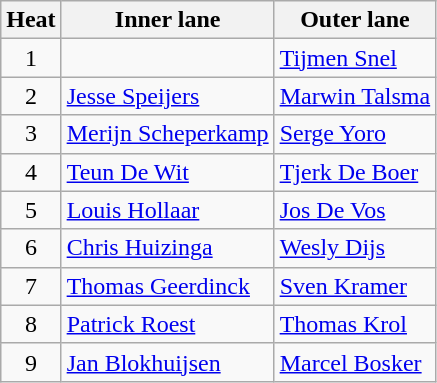<table class="wikitable">
<tr>
<th>Heat</th>
<th>Inner lane</th>
<th>Outer lane</th>
</tr>
<tr>
<td align="center">1</td>
<td></td>
<td><a href='#'>Tijmen Snel</a></td>
</tr>
<tr>
<td align="center">2</td>
<td><a href='#'>Jesse Speijers</a></td>
<td><a href='#'>Marwin Talsma</a></td>
</tr>
<tr>
<td align="center">3</td>
<td><a href='#'>Merijn Scheperkamp</a></td>
<td><a href='#'>Serge Yoro</a></td>
</tr>
<tr>
<td align="center">4</td>
<td><a href='#'>Teun De Wit</a></td>
<td><a href='#'>Tjerk De Boer</a></td>
</tr>
<tr>
<td align="center">5</td>
<td><a href='#'>Louis Hollaar</a></td>
<td><a href='#'>Jos De Vos</a></td>
</tr>
<tr>
<td align="center">6</td>
<td><a href='#'>Chris Huizinga</a></td>
<td><a href='#'>Wesly Dijs</a></td>
</tr>
<tr>
<td align="center">7</td>
<td><a href='#'>Thomas Geerdinck</a></td>
<td><a href='#'>Sven Kramer</a></td>
</tr>
<tr>
<td align="center">8</td>
<td><a href='#'>Patrick Roest</a></td>
<td><a href='#'>Thomas Krol</a></td>
</tr>
<tr>
<td align="center">9</td>
<td><a href='#'>Jan Blokhuijsen</a></td>
<td><a href='#'>Marcel Bosker</a></td>
</tr>
</table>
